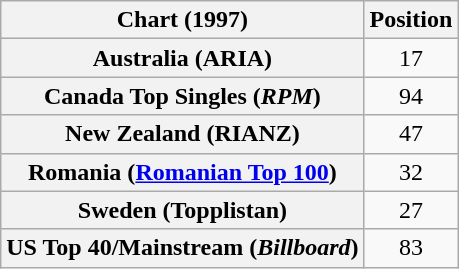<table class="wikitable sortable plainrowheaders" style="text-align:center">
<tr>
<th>Chart (1997)</th>
<th>Position</th>
</tr>
<tr>
<th scope="row">Australia (ARIA)</th>
<td>17</td>
</tr>
<tr>
<th scope="row">Canada Top Singles (<em>RPM</em>)</th>
<td>94</td>
</tr>
<tr>
<th scope="row">New Zealand (RIANZ)</th>
<td>47</td>
</tr>
<tr>
<th scope="row">Romania (<a href='#'>Romanian Top 100</a>)</th>
<td>32</td>
</tr>
<tr>
<th scope="row">Sweden (Topplistan)</th>
<td>27</td>
</tr>
<tr>
<th scope="row">US Top 40/Mainstream (<em>Billboard</em>)</th>
<td>83</td>
</tr>
</table>
